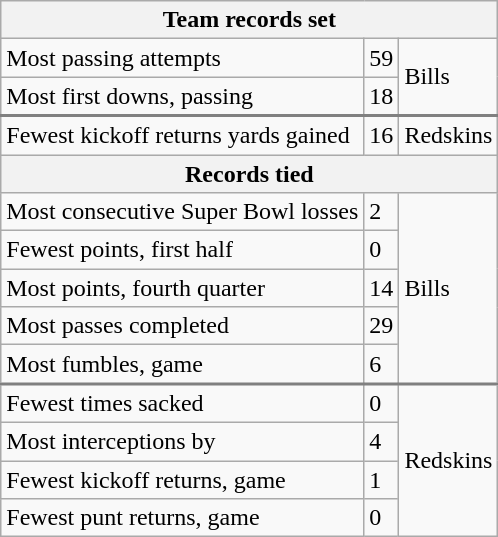<table class="wikitable">
<tr>
<th colspan=3>Team records set</th>
</tr>
<tr>
<td>Most passing attempts</td>
<td>59</td>
<td rowspan=2>Bills</td>
</tr>
<tr style="border-bottom: 2px solid gray">
<td>Most first downs, passing</td>
<td>18</td>
</tr>
<tr>
<td>Fewest kickoff returns yards gained</td>
<td>16</td>
<td>Redskins</td>
</tr>
<tr>
<th colspan=3>Records tied</th>
</tr>
<tr>
<td>Most consecutive Super Bowl losses</td>
<td>2</td>
<td rowspan=5>Bills</td>
</tr>
<tr>
<td>Fewest points, first half</td>
<td>0</td>
</tr>
<tr>
<td>Most points, fourth quarter</td>
<td>14</td>
</tr>
<tr>
<td>Most passes completed</td>
<td>29</td>
</tr>
<tr style="border-bottom: 2px solid gray">
<td>Most fumbles, game</td>
<td>6</td>
</tr>
<tr>
<td>Fewest times sacked</td>
<td>0</td>
<td rowspan=4>Redskins</td>
</tr>
<tr>
<td>Most interceptions by</td>
<td>4</td>
</tr>
<tr>
<td>Fewest kickoff returns, game</td>
<td>1</td>
</tr>
<tr>
<td>Fewest punt returns, game</td>
<td>0</td>
</tr>
</table>
